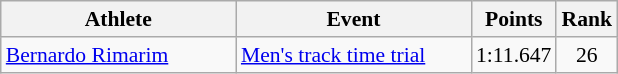<table class=wikitable style="font-size:90%">
<tr>
<th width=150>Athlete</th>
<th width=150>Event</th>
<th>Points</th>
<th>Rank</th>
</tr>
<tr>
<td><a href='#'>Bernardo Rimarim</a></td>
<td><a href='#'>Men's track time trial</a></td>
<td align=center>1:11.647</td>
<td align=center>26</td>
</tr>
</table>
